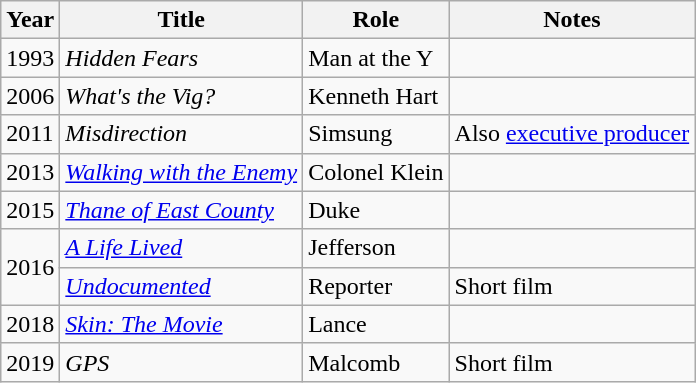<table class="wikitable">
<tr>
<th>Year</th>
<th>Title</th>
<th>Role</th>
<th>Notes</th>
</tr>
<tr>
<td>1993</td>
<td><em>Hidden Fears</em></td>
<td>Man at the Y</td>
<td></td>
</tr>
<tr>
<td>2006</td>
<td><em>What's the Vig?</em></td>
<td>Kenneth Hart</td>
<td></td>
</tr>
<tr>
<td>2011</td>
<td><em>Misdirection</em></td>
<td>Simsung</td>
<td>Also <a href='#'>executive producer</a></td>
</tr>
<tr>
<td>2013</td>
<td><em><a href='#'>Walking with the Enemy</a></em></td>
<td>Colonel Klein</td>
<td></td>
</tr>
<tr>
<td>2015</td>
<td><em><a href='#'>Thane of East County</a></em></td>
<td>Duke</td>
<td></td>
</tr>
<tr>
<td rowspan="2">2016</td>
<td><em><a href='#'>A Life Lived</a></em></td>
<td>Jefferson</td>
<td></td>
</tr>
<tr>
<td><a href='#'><em>Undocumented</em></a></td>
<td>Reporter</td>
<td>Short film</td>
</tr>
<tr>
<td>2018</td>
<td><em><a href='#'>Skin: The Movie</a></em></td>
<td>Lance</td>
<td></td>
</tr>
<tr>
<td>2019</td>
<td><em>GPS</em></td>
<td>Malcomb</td>
<td>Short film</td>
</tr>
</table>
